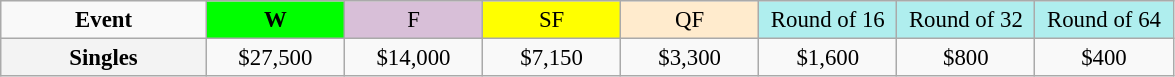<table class=wikitable style=font-size:95%;text-align:center>
<tr>
<td style="width:130px"><strong>Event</strong></td>
<td style="width:85px; background:lime"><strong>W</strong></td>
<td style="width:85px; background:thistle">F</td>
<td style="width:85px; background:#ffff00">SF</td>
<td style="width:85px; background:#ffebcd">QF</td>
<td style="width:85px; background:#afeeee">Round of 16</td>
<td style="width:85px; background:#afeeee">Round of 32</td>
<td style="width:85px; background:#afeeee">Round of 64</td>
</tr>
<tr>
<th style=background:#f3f3f3>Singles </th>
<td>$27,500</td>
<td>$14,000</td>
<td>$7,150</td>
<td>$3,300</td>
<td>$1,600</td>
<td>$800</td>
<td>$400</td>
</tr>
</table>
